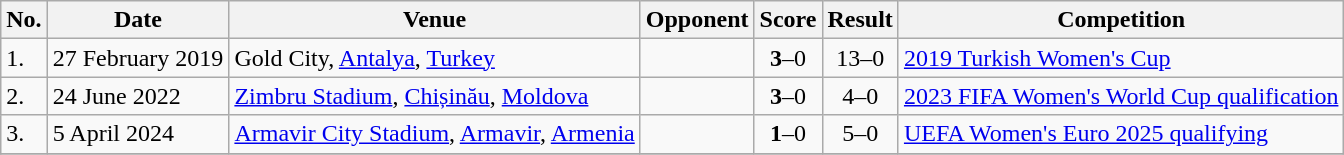<table class="wikitable">
<tr>
<th>No.</th>
<th>Date</th>
<th>Venue</th>
<th>Opponent</th>
<th>Score</th>
<th>Result</th>
<th>Competition</th>
</tr>
<tr>
<td>1.</td>
<td>27 February 2019</td>
<td>Gold City, <a href='#'>Antalya</a>, <a href='#'>Turkey</a></td>
<td></td>
<td align=center><strong>3</strong>–0</td>
<td align=center>13–0</td>
<td><a href='#'>2019 Turkish Women's Cup</a></td>
</tr>
<tr>
<td>2.</td>
<td>24 June 2022</td>
<td><a href='#'>Zimbru Stadium</a>, <a href='#'>Chișinău</a>, <a href='#'>Moldova</a></td>
<td></td>
<td align=center><strong>3</strong>–0</td>
<td align=center>4–0</td>
<td><a href='#'>2023 FIFA Women's World Cup qualification</a></td>
</tr>
<tr>
<td>3.</td>
<td>5 April 2024</td>
<td><a href='#'>Armavir City Stadium</a>, <a href='#'>Armavir</a>, <a href='#'>Armenia</a></td>
<td></td>
<td align=center><strong>1</strong>–0</td>
<td align=center>5–0</td>
<td><a href='#'>UEFA Women's Euro 2025 qualifying</a></td>
</tr>
<tr>
</tr>
</table>
